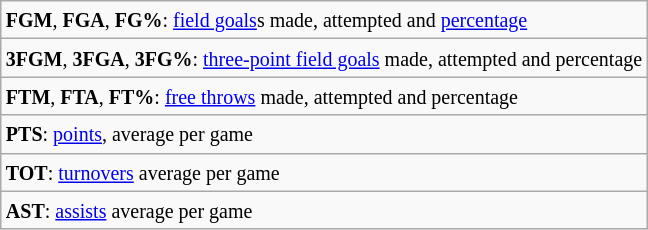<table style="margin:auto;"  class="wikitable">
<tr>
<td><small><strong>FGM</strong>, <strong>FGA</strong>, <strong>FG%</strong>: <a href='#'>field goals</a>s made, attempted and <a href='#'>percentage</a></small></td>
</tr>
<tr>
<td><small><strong>3FGM</strong>, <strong>3FGA</strong>, <strong>3FG%</strong>: <a href='#'>three-point field goals</a> made, attempted and percentage</small></td>
</tr>
<tr>
<td><small><strong>FTM</strong>, <strong>FTA</strong>, <strong>FT%</strong>: <a href='#'>free throws</a> made, attempted and percentage</small></td>
</tr>
<tr>
<td><small> <strong>PTS</strong>: <a href='#'>points</a>, average per game</small></td>
</tr>
<tr>
<td><small><strong>TOT</strong>: <a href='#'>turnovers</a> average per game</small></td>
</tr>
<tr>
<td><small><strong>AST</strong>: <a href='#'>assists</a> average per game</small></td>
</tr>
</table>
